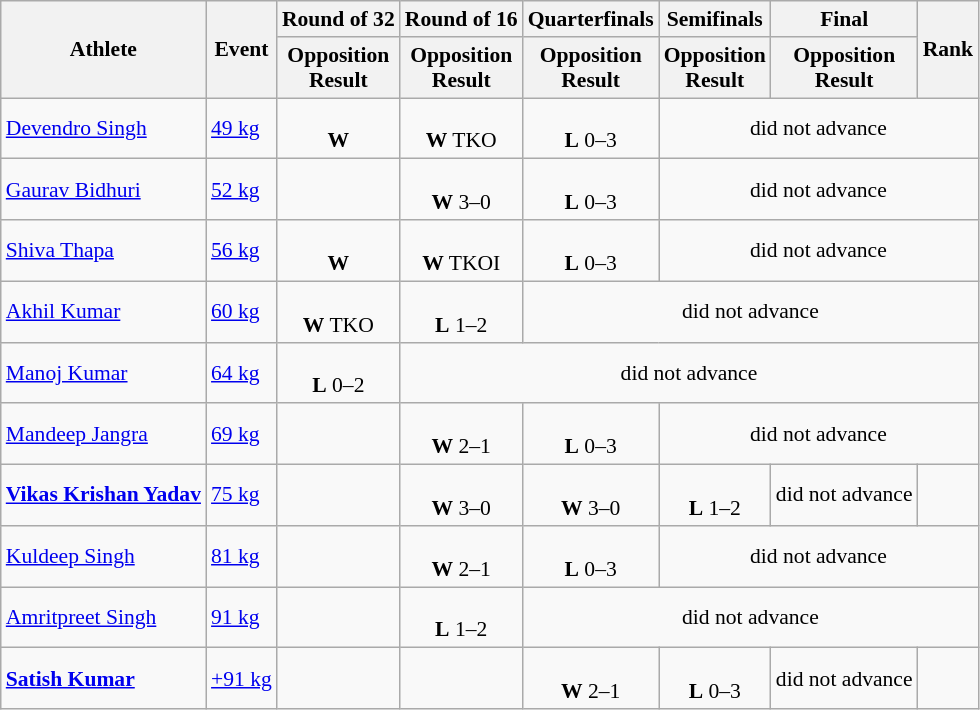<table class="wikitable" style="text-align:center; font-size:90%">
<tr>
<th rowspan=2>Athlete</th>
<th rowspan=2>Event</th>
<th>Round of 32</th>
<th>Round of 16</th>
<th>Quarterfinals</th>
<th>Semifinals</th>
<th>Final</th>
<th rowspan=2>Rank</th>
</tr>
<tr>
<th>Opposition<br>Result</th>
<th>Opposition<br>Result</th>
<th>Opposition<br>Result</th>
<th>Opposition<br>Result</th>
<th>Opposition<br>Result</th>
</tr>
<tr>
<td align=left><a href='#'>Devendro Singh</a></td>
<td align=left><a href='#'>49 kg</a></td>
<td><br><strong>W</strong> </td>
<td><br><strong>W</strong> TKO</td>
<td><br><strong>L</strong> 0–3</td>
<td colspan=3>did not advance</td>
</tr>
<tr>
<td align=left><a href='#'>Gaurav Bidhuri</a></td>
<td align=left><a href='#'>52 kg</a></td>
<td></td>
<td><br><strong>W</strong> 3–0</td>
<td><br><strong>L</strong> 0–3</td>
<td colspan=3>did not advance</td>
</tr>
<tr>
<td align=left><a href='#'>Shiva Thapa</a></td>
<td align=left><a href='#'>56 kg</a></td>
<td><br><strong>W</strong> </td>
<td><br><strong>W</strong> TKOI</td>
<td><br><strong>L</strong> 0–3</td>
<td colspan=3>did not advance</td>
</tr>
<tr>
<td align=left><a href='#'>Akhil Kumar</a></td>
<td align=left><a href='#'>60 kg</a></td>
<td><br><strong>W</strong> TKO</td>
<td><br><strong>L</strong> 1–2</td>
<td colspan=4>did not advance</td>
</tr>
<tr>
<td align=left><a href='#'>Manoj Kumar</a></td>
<td align=left><a href='#'>64 kg</a></td>
<td><br><strong>L</strong> 0–2</td>
<td colspan=5>did not advance</td>
</tr>
<tr>
<td align=left><a href='#'>Mandeep Jangra</a></td>
<td align=left><a href='#'>69 kg</a></td>
<td></td>
<td><br><strong>W</strong> 2–1</td>
<td><br><strong>L</strong> 0–3</td>
<td colspan=3>did not advance</td>
</tr>
<tr>
<td align=left><strong><a href='#'>Vikas Krishan Yadav</a></strong></td>
<td align=left><a href='#'>75 kg</a></td>
<td></td>
<td><br><strong>W</strong> 3–0</td>
<td><br><strong>W</strong> 3–0</td>
<td><br><strong>L</strong> 1–2</td>
<td>did not advance</td>
<td></td>
</tr>
<tr>
<td align=left><a href='#'>Kuldeep Singh</a></td>
<td align=left><a href='#'>81 kg</a></td>
<td></td>
<td><br><strong>W</strong> 2–1</td>
<td><br><strong>L</strong> 0–3</td>
<td colspan=3>did not advance</td>
</tr>
<tr>
<td align=left><a href='#'>Amritpreet Singh</a></td>
<td align=left><a href='#'>91 kg</a></td>
<td></td>
<td><br><strong>L</strong> 1–2</td>
<td colspan=4>did not advance</td>
</tr>
<tr>
<td align=left><strong><a href='#'>Satish Kumar</a></strong></td>
<td align=left><a href='#'>+91 kg</a></td>
<td></td>
<td></td>
<td><br><strong>W</strong> 2–1</td>
<td><br><strong>L</strong> 0–3</td>
<td>did not advance</td>
<td></td>
</tr>
</table>
